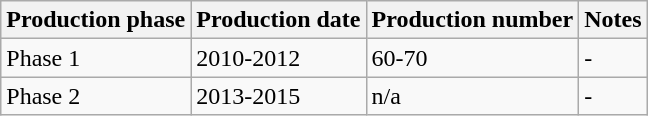<table class="wikitable">
<tr>
<th style="text-align: left;">Production phase</th>
<th style="text-align: left;">Production date</th>
<th style="text-align: left;">Production number</th>
<th style="text-align: left;">Notes</th>
</tr>
<tr>
<td>Phase 1</td>
<td>2010-2012</td>
<td>60-70</td>
<td>-</td>
</tr>
<tr>
<td>Phase 2</td>
<td>2013-2015</td>
<td>n/a</td>
<td>-</td>
</tr>
</table>
